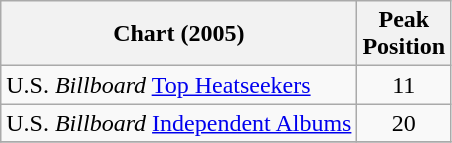<table class="wikitable">
<tr>
<th>Chart (2005)</th>
<th>Peak<br>Position</th>
</tr>
<tr>
<td align="left">U.S. <em>Billboard</em> <a href='#'>Top Heatseekers</a></td>
<td align="center">11</td>
</tr>
<tr>
<td align="left">U.S. <em>Billboard</em> <a href='#'>Independent Albums</a></td>
<td align="center">20</td>
</tr>
<tr>
</tr>
</table>
